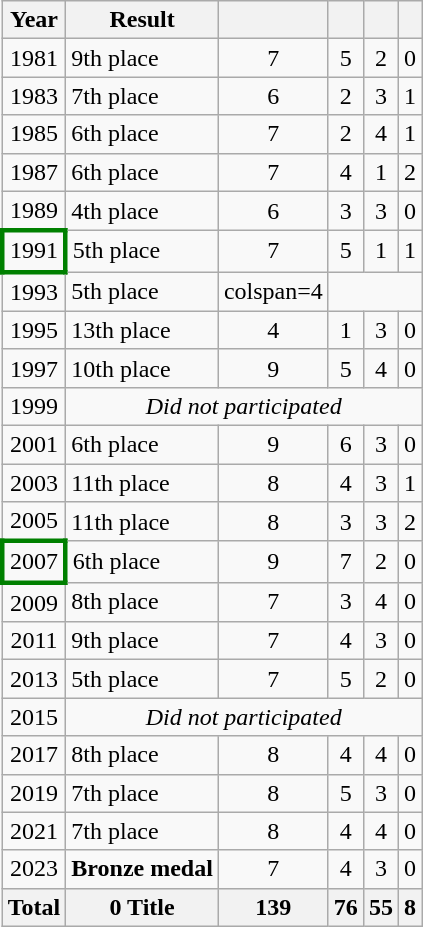<table class="wikitable" style="text-align: center;">
<tr>
<th>Year</th>
<th>Result</th>
<th></th>
<th></th>
<th></th>
<th></th>
</tr>
<tr>
<td> 1981</td>
<td style="text-align:left;">9th place</td>
<td>7</td>
<td>5</td>
<td>2</td>
<td>0</td>
</tr>
<tr>
<td> 1983</td>
<td style="text-align:left;">7th place</td>
<td>6</td>
<td>2</td>
<td>3</td>
<td>1</td>
</tr>
<tr>
<td> 1985</td>
<td style="text-align:left;">6th place</td>
<td>7</td>
<td>2</td>
<td>4</td>
<td>1</td>
</tr>
<tr>
<td> 1987</td>
<td style="text-align:left;">6th place</td>
<td>7</td>
<td>4</td>
<td>1</td>
<td>2</td>
</tr>
<tr>
<td> 1989</td>
<td style="text-align:left;">4th place</td>
<td>6</td>
<td>3</td>
<td>3</td>
<td>0</td>
</tr>
<tr>
<td style="border: 3px solid green"> 1991</td>
<td style="text-align:left;">5th place</td>
<td>7</td>
<td>5</td>
<td>1</td>
<td>1</td>
</tr>
<tr>
<td> 1993</td>
<td style="text-align:left;">5th place</td>
<td>colspan=4 </td>
</tr>
<tr>
<td> 1995</td>
<td style="text-align:left;">13th place</td>
<td>4</td>
<td>1</td>
<td>3</td>
<td>0</td>
</tr>
<tr>
<td> 1997</td>
<td style="text-align:left;">10th place</td>
<td>9</td>
<td>5</td>
<td>4</td>
<td>0</td>
</tr>
<tr>
<td> 1999</td>
<td colspan=5><em>Did not participated</em></td>
</tr>
<tr>
<td> 2001</td>
<td style="text-align:left;">6th place</td>
<td>9</td>
<td>6</td>
<td>3</td>
<td>0</td>
</tr>
<tr>
<td> 2003</td>
<td style="text-align:left;">11th place</td>
<td>8</td>
<td>4</td>
<td>3</td>
<td>1</td>
</tr>
<tr>
<td> 2005</td>
<td style="text-align:left;">11th place</td>
<td>8</td>
<td>3</td>
<td>3</td>
<td>2</td>
</tr>
<tr>
<td style="border: 3px solid green"> 2007</td>
<td style="text-align:left;">6th place</td>
<td>9</td>
<td>7</td>
<td>2</td>
<td>0</td>
</tr>
<tr>
<td> 2009</td>
<td style="text-align:left;">8th place</td>
<td>7</td>
<td>3</td>
<td>4</td>
<td>0</td>
</tr>
<tr>
<td> 2011</td>
<td style="text-align:left;">9th place</td>
<td>7</td>
<td>4</td>
<td>3</td>
<td>0</td>
</tr>
<tr>
<td> 2013</td>
<td style="text-align:left;">5th place</td>
<td>7</td>
<td>5</td>
<td>2</td>
<td>0</td>
</tr>
<tr>
<td> 2015</td>
<td colspan=5><em>Did not participated</em></td>
</tr>
<tr>
<td> 2017</td>
<td style="text-align:left;">8th place</td>
<td>8</td>
<td>4</td>
<td>4</td>
<td>0</td>
</tr>
<tr>
<td> 2019</td>
<td style="text-align:left;">7th place</td>
<td>8</td>
<td>5</td>
<td>3</td>
<td>0</td>
</tr>
<tr>
<td> 2021</td>
<td style="text-align:left;">7th place</td>
<td>8</td>
<td>4</td>
<td>4</td>
<td>0</td>
</tr>
<tr>
<td> 2023</td>
<td style="text-align:left;"><strong> Bronze medal</strong></td>
<td>7</td>
<td>4</td>
<td>3</td>
<td>0</td>
</tr>
<tr>
<th>Total</th>
<th>0 Title</th>
<th>139</th>
<th>76</th>
<th>55</th>
<th>8</th>
</tr>
</table>
